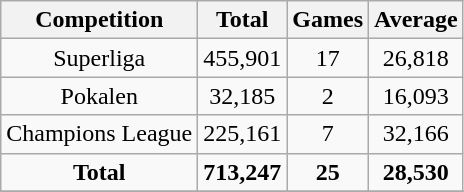<table class="wikitable" style="text-align: center">
<tr>
<th>Competition</th>
<th>Total</th>
<th>Games</th>
<th>Average</th>
</tr>
<tr>
<td>Superliga</td>
<td>455,901</td>
<td>17</td>
<td>26,818</td>
</tr>
<tr>
<td>Pokalen</td>
<td>32,185</td>
<td>2</td>
<td>16,093</td>
</tr>
<tr>
<td>Champions League</td>
<td>225,161</td>
<td>7</td>
<td>32,166</td>
</tr>
<tr>
<td><strong>Total</strong></td>
<td><strong>713,247</strong></td>
<td><strong>25</strong></td>
<td><strong>28,530</strong></td>
</tr>
<tr>
</tr>
</table>
